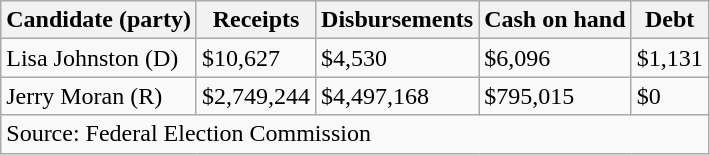<table class="wikitable sortable">
<tr>
<th>Candidate (party)</th>
<th>Receipts</th>
<th>Disbursements</th>
<th>Cash on hand</th>
<th>Debt</th>
</tr>
<tr>
<td>Lisa Johnston (D)</td>
<td>$10,627</td>
<td>$4,530</td>
<td>$6,096</td>
<td>$1,131</td>
</tr>
<tr>
<td>Jerry Moran (R)</td>
<td>$2,749,244</td>
<td>$4,497,168</td>
<td>$795,015</td>
<td>$0</td>
</tr>
<tr>
<td colspan=5>Source: Federal Election Commission</td>
</tr>
</table>
